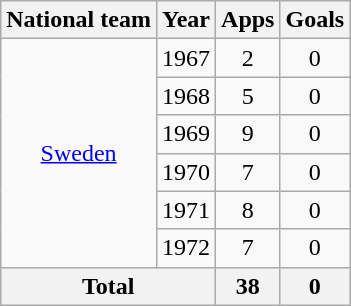<table class="wikitable" style="text-align:center">
<tr>
<th>National team</th>
<th>Year</th>
<th>Apps</th>
<th>Goals</th>
</tr>
<tr>
<td rowspan="6"><a href='#'>Sweden</a></td>
<td>1967</td>
<td>2</td>
<td>0</td>
</tr>
<tr>
<td>1968</td>
<td>5</td>
<td>0</td>
</tr>
<tr>
<td>1969</td>
<td>9</td>
<td>0</td>
</tr>
<tr>
<td>1970</td>
<td>7</td>
<td>0</td>
</tr>
<tr>
<td>1971</td>
<td>8</td>
<td>0</td>
</tr>
<tr>
<td>1972</td>
<td>7</td>
<td>0</td>
</tr>
<tr>
<th colspan="2">Total</th>
<th>38</th>
<th>0</th>
</tr>
</table>
